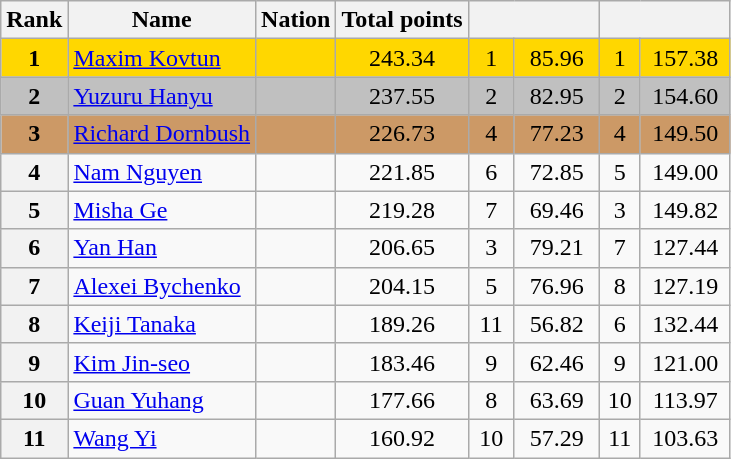<table class="wikitable sortable">
<tr>
<th>Rank</th>
<th>Name</th>
<th>Nation</th>
<th>Total points</th>
<th colspan="2" width="80px"></th>
<th colspan="2" width="80px"></th>
</tr>
<tr bgcolor="gold">
<td align="center"><strong>1</strong></td>
<td><a href='#'>Maxim Kovtun</a></td>
<td></td>
<td align="center">243.34</td>
<td align="center">1</td>
<td align="center">85.96</td>
<td align="center">1</td>
<td align="center">157.38</td>
</tr>
<tr bgcolor="silver">
<td align="center"><strong>2</strong></td>
<td><a href='#'>Yuzuru Hanyu</a></td>
<td></td>
<td align="center">237.55</td>
<td align="center">2</td>
<td align="center">82.95</td>
<td align="center">2</td>
<td align="center">154.60</td>
</tr>
<tr bgcolor="cc9966">
<td align="center"><strong>3</strong></td>
<td><a href='#'>Richard Dornbush</a></td>
<td></td>
<td align="center">226.73</td>
<td align="center">4</td>
<td align="center">77.23</td>
<td align="center">4</td>
<td align="center">149.50</td>
</tr>
<tr>
<th>4</th>
<td><a href='#'>Nam Nguyen</a></td>
<td></td>
<td align="center">221.85</td>
<td align="center">6</td>
<td align="center">72.85</td>
<td align="center">5</td>
<td align="center">149.00</td>
</tr>
<tr>
<th>5</th>
<td><a href='#'>Misha Ge</a></td>
<td></td>
<td align="center">219.28</td>
<td align="center">7</td>
<td align="center">69.46</td>
<td align="center">3</td>
<td align="center">149.82</td>
</tr>
<tr>
<th>6</th>
<td><a href='#'>Yan Han</a></td>
<td></td>
<td align="center">206.65</td>
<td align="center">3</td>
<td align="center">79.21</td>
<td align="center">7</td>
<td align="center">127.44</td>
</tr>
<tr>
<th>7</th>
<td><a href='#'>Alexei Bychenko</a></td>
<td></td>
<td align="center">204.15</td>
<td align="center">5</td>
<td align="center">76.96</td>
<td align="center">8</td>
<td align="center">127.19</td>
</tr>
<tr>
<th>8</th>
<td><a href='#'>Keiji Tanaka</a></td>
<td></td>
<td align="center">189.26</td>
<td align="center">11</td>
<td align="center">56.82</td>
<td align="center">6</td>
<td align="center">132.44</td>
</tr>
<tr>
<th>9</th>
<td><a href='#'>Kim Jin-seo</a></td>
<td></td>
<td align="center">183.46</td>
<td align="center">9</td>
<td align="center">62.46</td>
<td align="center">9</td>
<td align="center">121.00</td>
</tr>
<tr>
<th>10</th>
<td><a href='#'>Guan Yuhang</a></td>
<td></td>
<td align="center">177.66</td>
<td align="center">8</td>
<td align="center">63.69</td>
<td align="center">10</td>
<td align="center">113.97</td>
</tr>
<tr>
<th>11</th>
<td><a href='#'>Wang Yi</a></td>
<td></td>
<td align="center">160.92</td>
<td align="center">10</td>
<td align="center">57.29</td>
<td align="center">11</td>
<td align="center">103.63</td>
</tr>
</table>
